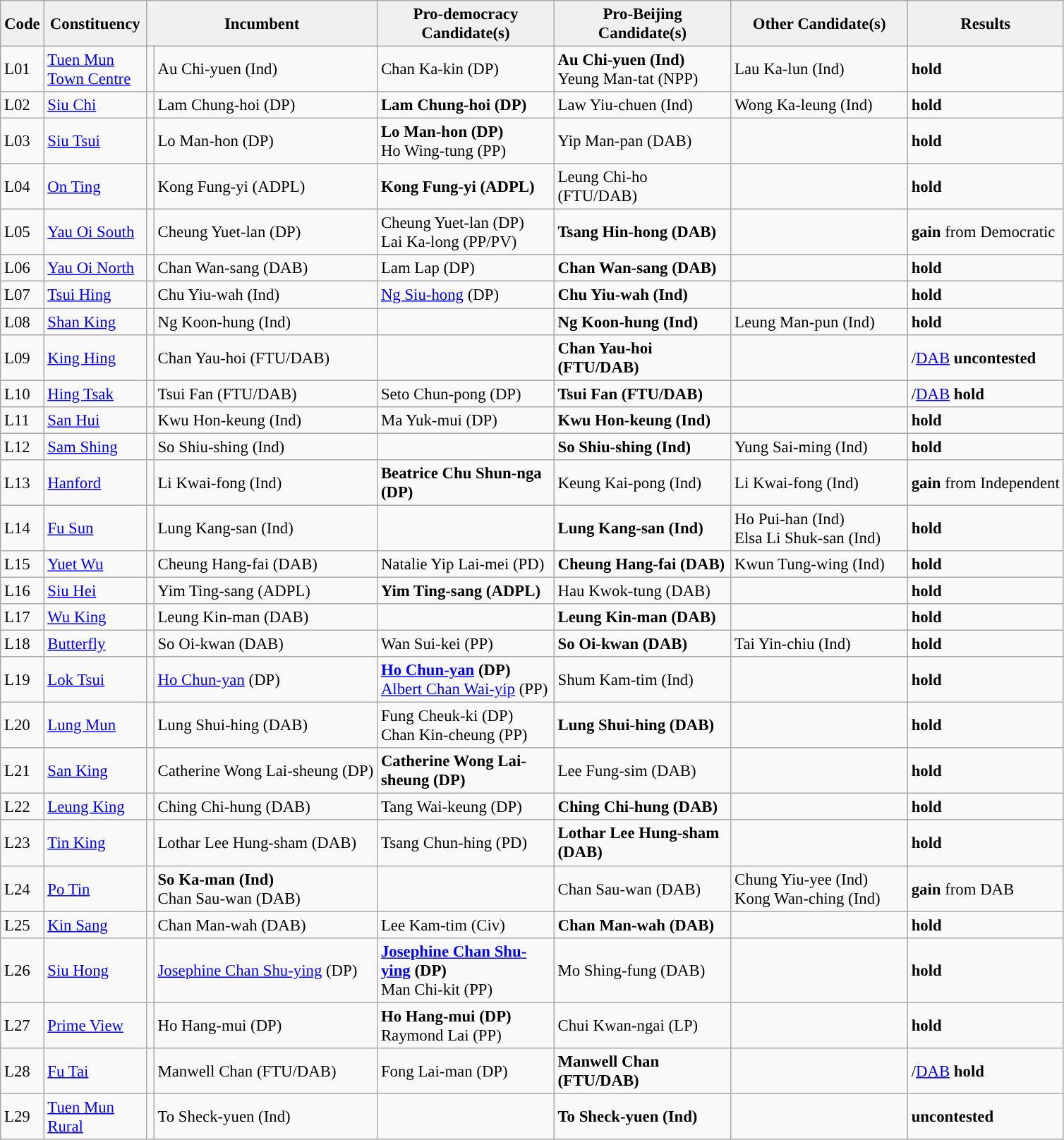<table class="wikitable" style="font-size: 95%;">
<tr>
<th align="center" style="background:#f0f0f0;" width="20px">Code</th>
<th align="center" style="background:#f0f0f0;" width="90px">Constituency</th>
<th align="center" style="background:#f0f0f0;" width="120px" colspan=2>Incumbent</th>
<th align="center" style="background:#f0f0f0;" width="160px">Pro-democracy Candidate(s)</th>
<th align="center" style="background:#f0f0f0;" width="160px">Pro-Beijing Candidate(s)</th>
<th align="center" style="background:#f0f0f0;" width="160px">Other Candidate(s)</th>
<th align="center" style="background:#f0f0f0;" width="100px" colspan="2">Results</th>
</tr>
<tr>
<td>L01</td>
<td><a href='#'>Tuen Mun Town Centre</a></td>
<td></td>
<td>Au Chi-yuen (Ind)</td>
<td>Chan Ka-kin (DP)</td>
<td><strong>Au Chi-yuen (Ind)</strong><br>Yeung Man-tat (NPP)</td>
<td>Lau Ka-lun (Ind)</td>
<td> <strong>hold</strong></td>
</tr>
<tr>
<td>L02</td>
<td><a href='#'>Siu Chi</a></td>
<td></td>
<td>Lam Chung-hoi (DP)</td>
<td><strong>Lam Chung-hoi (DP)</strong></td>
<td>Law Yiu-chuen (Ind) </td>
<td>Wong Ka-leung (Ind)</td>
<td> <strong>hold</strong></td>
</tr>
<tr>
<td>L03</td>
<td><a href='#'>Siu Tsui</a></td>
<td></td>
<td>Lo Man-hon (DP)</td>
<td><strong>Lo Man-hon (DP)</strong><br>Ho Wing-tung (PP)</td>
<td>Yip Man-pan (DAB)</td>
<td></td>
<td> <strong>hold</strong></td>
</tr>
<tr>
<td>L04</td>
<td><a href='#'>On Ting</a></td>
<td></td>
<td>Kong Fung-yi (ADPL)</td>
<td><strong>Kong Fung-yi (ADPL)</strong></td>
<td>Leung Chi-ho (FTU/DAB)</td>
<td></td>
<td> <strong>hold</strong></td>
</tr>
<tr>
<td>L05</td>
<td><a href='#'>Yau Oi South</a></td>
<td></td>
<td>Cheung Yuet-lan (DP)</td>
<td>Cheung Yuet-lan (DP)<br>Lai Ka-long (PP/PV)</td>
<td><strong>Tsang Hin-hong (DAB)</strong></td>
<td></td>
<td> <strong>gain</strong> from Democratic</td>
</tr>
<tr>
<td>L06</td>
<td><a href='#'>Yau Oi North</a></td>
<td></td>
<td>Chan Wan-sang (DAB)</td>
<td>Lam Lap (DP)</td>
<td><strong>Chan Wan-sang (DAB)</strong></td>
<td></td>
<td> <strong>hold</strong></td>
</tr>
<tr>
<td>L07</td>
<td><a href='#'>Tsui Hing</a></td>
<td></td>
<td>Chu Yiu-wah (Ind)</td>
<td><a href='#'>Ng Siu-hong</a> (DP)</td>
<td><strong>Chu Yiu-wah (Ind)</strong></td>
<td></td>
<td> <strong>hold</strong></td>
</tr>
<tr>
<td>L08</td>
<td><a href='#'>Shan King</a></td>
<td></td>
<td>Ng Koon-hung (Ind)</td>
<td></td>
<td><strong>Ng Koon-hung (Ind)</strong></td>
<td>Leung Man-pun (Ind)</td>
<td> <strong>hold</strong></td>
</tr>
<tr>
<td>L09</td>
<td><a href='#'>King Hing</a></td>
<td></td>
<td>Chan Yau-hoi (FTU/DAB)</td>
<td></td>
<td><strong>Chan Yau-hoi (FTU/DAB)</strong></td>
<td></td>
<td>/<a href='#'>DAB</a> <strong>uncontested</strong></td>
</tr>
<tr>
<td>L10</td>
<td><a href='#'>Hing Tsak</a></td>
<td></td>
<td>Tsui Fan (FTU/DAB)</td>
<td>Seto Chun-pong (DP)</td>
<td><strong>Tsui Fan (FTU/DAB)</strong></td>
<td></td>
<td>/<a href='#'>DAB</a> <strong>hold</strong></td>
</tr>
<tr>
<td>L11</td>
<td><a href='#'>San Hui</a></td>
<td></td>
<td>Kwu Hon-keung (Ind)</td>
<td>Ma Yuk-mui (DP)</td>
<td><strong>Kwu Hon-keung (Ind)</strong></td>
<td></td>
<td> <strong>hold</strong></td>
</tr>
<tr>
<td>L12</td>
<td><a href='#'>Sam Shing</a></td>
<td></td>
<td>So Shiu-shing (Ind)</td>
<td></td>
<td><strong>So Shiu-shing (Ind)</strong></td>
<td>Yung Sai-ming (Ind)</td>
<td> <strong>hold</strong></td>
</tr>
<tr>
<td>L13</td>
<td><a href='#'>Hanford</a></td>
<td></td>
<td>Li Kwai-fong (Ind)</td>
<td><strong>Beatrice Chu Shun-nga (DP)</strong></td>
<td>Keung Kai-pong (Ind)</td>
<td>Li Kwai-fong (Ind)</td>
<td> <strong>gain</strong> from Independent</td>
</tr>
<tr>
<td>L14</td>
<td><a href='#'>Fu Sun</a></td>
<td></td>
<td>Lung Kang-san (Ind)</td>
<td></td>
<td><strong>Lung Kang-san (Ind)</strong></td>
<td>Ho Pui-han (Ind)<br>Elsa Li Shuk-san (Ind)</td>
<td> <strong>hold</strong></td>
</tr>
<tr>
<td>L15</td>
<td><a href='#'>Yuet Wu</a></td>
<td></td>
<td>Cheung Hang-fai (DAB)</td>
<td>Natalie Yip Lai-mei (PD)</td>
<td><strong>Cheung Hang-fai (DAB) </strong></td>
<td>Kwun Tung-wing (Ind)</td>
<td> <strong>hold</strong></td>
</tr>
<tr>
<td>L16</td>
<td><a href='#'>Siu Hei</a></td>
<td></td>
<td>Yim Ting-sang (ADPL)</td>
<td><strong>Yim Ting-sang (ADPL)</strong></td>
<td>Hau Kwok-tung (DAB)</td>
<td></td>
<td> <strong>hold</strong></td>
</tr>
<tr>
<td>L17</td>
<td><a href='#'>Wu King</a></td>
<td></td>
<td>Leung Kin-man (DAB)</td>
<td></td>
<td><strong>Leung Kin-man (DAB)</strong></td>
<td></td>
<td> <strong>hold</strong></td>
</tr>
<tr>
<td>L18</td>
<td><a href='#'>Butterfly</a></td>
<td></td>
<td>So Oi-kwan (DAB)</td>
<td>Wan Sui-kei (PP)</td>
<td><strong>So Oi-kwan (DAB)</strong></td>
<td>Tai Yin-chiu (Ind)</td>
<td> <strong>hold</strong></td>
</tr>
<tr>
<td>L19</td>
<td><a href='#'>Lok Tsui</a></td>
<td></td>
<td><a href='#'>Ho Chun-yan</a> (DP)</td>
<td><strong><a href='#'>Ho Chun-yan</a> (DP)</strong><br><a href='#'>Albert Chan Wai-yip</a> (PP)</td>
<td>Shum Kam-tim (Ind)</td>
<td></td>
<td> <strong>hold</strong></td>
</tr>
<tr>
<td>L20</td>
<td><a href='#'>Lung Mun</a></td>
<td></td>
<td>Lung Shui-hing (DAB)</td>
<td>Fung Cheuk-ki (DP)<br>Chan Kin-cheung (PP)</td>
<td><strong>Lung Shui-hing (DAB)</strong></td>
<td></td>
<td> <strong>hold</strong></td>
</tr>
<tr>
<td>L21</td>
<td><a href='#'>San King</a></td>
<td></td>
<td>Catherine Wong Lai-sheung (DP)</td>
<td><strong>Catherine Wong Lai-sheung (DP)</strong></td>
<td>Lee Fung-sim (DAB)</td>
<td></td>
<td> <strong>hold</strong></td>
</tr>
<tr>
<td>L22</td>
<td><a href='#'>Leung King</a></td>
<td></td>
<td>Ching Chi-hung (DAB)</td>
<td>Tang Wai-keung (DP)</td>
<td><strong>Ching Chi-hung (DAB)</strong></td>
<td></td>
<td> <strong>hold</strong></td>
</tr>
<tr>
<td>L23</td>
<td><a href='#'>Tin King</a></td>
<td></td>
<td>Lothar Lee Hung-sham (DAB)</td>
<td>Tsang Chun-hing (PD)</td>
<td><strong>Lothar Lee Hung-sham (DAB)</strong></td>
<td></td>
<td> <strong>hold</strong></td>
</tr>
<tr>
<td>L24</td>
<td><a href='#'>Po Tin</a></td>
<td></td>
<td><strong>So Ka-man (Ind)</strong> <br>Chan Sau-wan (DAB)</td>
<td></td>
<td>Chan Sau-wan (DAB)</td>
<td>Chung Yiu-yee (Ind)<br>Kong Wan-ching (Ind)</td>
<td> <strong>gain</strong> from DAB</td>
</tr>
<tr>
<td>L25</td>
<td><a href='#'>Kin Sang</a></td>
<td></td>
<td>Chan Man-wah (DAB)</td>
<td>Lee Kam-tim (Civ)</td>
<td><strong>Chan Man-wah (DAB)</strong></td>
<td></td>
<td> <strong>hold</strong></td>
</tr>
<tr>
<td>L26</td>
<td><a href='#'>Siu Hong</a></td>
<td></td>
<td><a href='#'>Josephine Chan Shu-ying</a> (DP)</td>
<td><strong><a href='#'>Josephine Chan Shu-ying</a> (DP)</strong><br>Man Chi-kit (PP)</td>
<td>Mo Shing-fung (DAB)</td>
<td></td>
<td> <strong>hold</strong></td>
</tr>
<tr>
<td>L27</td>
<td><a href='#'>Prime View</a></td>
<td></td>
<td>Ho Hang-mui (DP)</td>
<td><strong> Ho Hang-mui (DP) </strong> <br>Raymond Lai (PP)</td>
<td>Chui Kwan-ngai (LP)</td>
<td></td>
<td> <strong>hold</strong></td>
</tr>
<tr>
<td>L28</td>
<td><a href='#'>Fu Tai</a></td>
<td></td>
<td>Manwell Chan (FTU/DAB)</td>
<td>Fong Lai-man (DP)</td>
<td><strong>Manwell Chan (FTU/DAB)</strong></td>
<td></td>
<td>/<a href='#'>DAB</a> <strong>hold</strong></td>
</tr>
<tr>
<td>L29</td>
<td><a href='#'>Tuen Mun Rural</a></td>
<td></td>
<td>To Sheck-yuen (Ind)</td>
<td></td>
<td><strong>To Sheck-yuen (Ind)</strong></td>
<td></td>
<td> <strong>uncontested</strong></td>
</tr>
</table>
